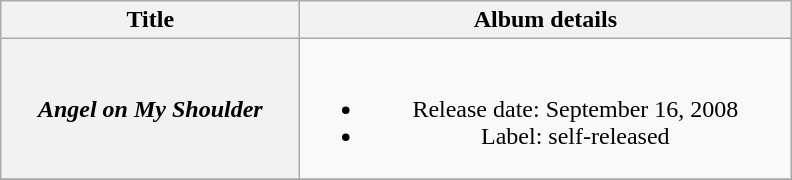<table class="wikitable plainrowheaders" style="text-align:center;">
<tr>
<th style="width:12em;">Title</th>
<th style="width:20em;">Album details</th>
</tr>
<tr>
<th scope="row"><em>Angel on My Shoulder</em></th>
<td><br><ul><li>Release date: September 16, 2008</li><li>Label: self-released</li></ul></td>
</tr>
<tr>
</tr>
</table>
